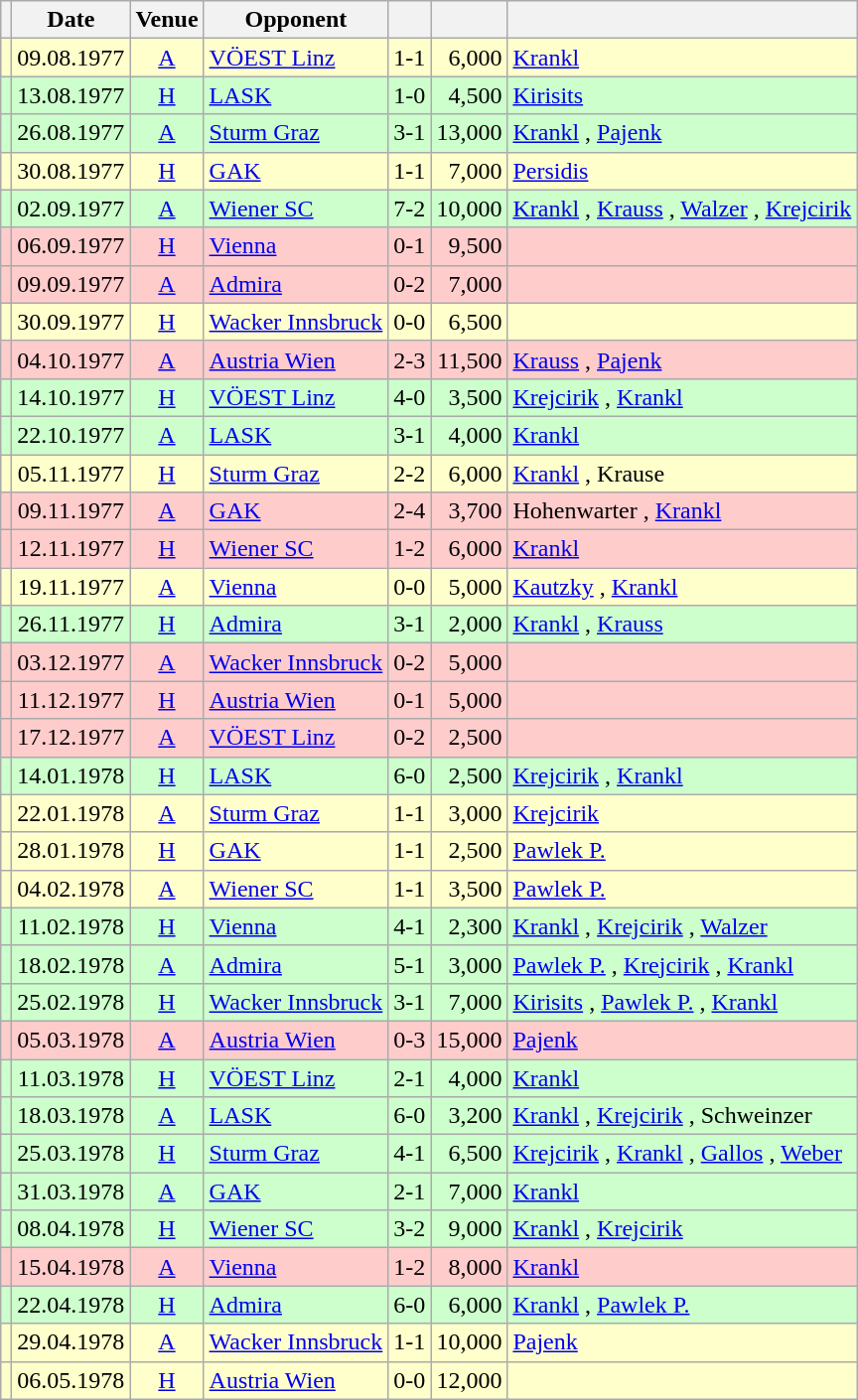<table class="wikitable" Style="text-align: center">
<tr>
<th></th>
<th>Date</th>
<th>Venue</th>
<th>Opponent</th>
<th></th>
<th></th>
<th></th>
</tr>
<tr style="background:#ffc">
<td></td>
<td>09.08.1977</td>
<td><a href='#'>A</a></td>
<td align="left"><a href='#'>VÖEST Linz</a></td>
<td>1-1</td>
<td align="right">6,000</td>
<td align="left"><a href='#'>Krankl</a> </td>
</tr>
<tr style="background:#cfc">
<td></td>
<td>13.08.1977</td>
<td><a href='#'>H</a></td>
<td align="left"><a href='#'>LASK</a></td>
<td>1-0</td>
<td align="right">4,500</td>
<td align="left"><a href='#'>Kirisits</a> </td>
</tr>
<tr style="background:#cfc">
<td></td>
<td>26.08.1977</td>
<td><a href='#'>A</a></td>
<td align="left"><a href='#'>Sturm Graz</a></td>
<td>3-1</td>
<td align="right">13,000</td>
<td align="left"><a href='#'>Krankl</a>  , <a href='#'>Pajenk</a> </td>
</tr>
<tr style="background:#ffc">
<td></td>
<td>30.08.1977</td>
<td><a href='#'>H</a></td>
<td align="left"><a href='#'>GAK</a></td>
<td>1-1</td>
<td align="right">7,000</td>
<td align="left"><a href='#'>Persidis</a> </td>
</tr>
<tr style="background:#cfc">
<td></td>
<td>02.09.1977</td>
<td><a href='#'>A</a></td>
<td align="left"><a href='#'>Wiener SC</a></td>
<td>7-2</td>
<td align="right">10,000</td>
<td align="left"><a href='#'>Krankl</a>   , <a href='#'>Krauss</a>  , <a href='#'>Walzer</a> , <a href='#'>Krejcirik</a> </td>
</tr>
<tr style="background:#fcc">
<td></td>
<td>06.09.1977</td>
<td><a href='#'>H</a></td>
<td align="left"><a href='#'>Vienna</a></td>
<td>0-1</td>
<td align="right">9,500</td>
<td align="left"></td>
</tr>
<tr style="background:#fcc">
<td></td>
<td>09.09.1977</td>
<td><a href='#'>A</a></td>
<td align="left"><a href='#'>Admira</a></td>
<td>0-2</td>
<td align="right">7,000</td>
<td align="left"></td>
</tr>
<tr style="background:#ffc">
<td></td>
<td>30.09.1977</td>
<td><a href='#'>H</a></td>
<td align="left"><a href='#'>Wacker Innsbruck</a></td>
<td>0-0</td>
<td align="right">6,500</td>
<td align="left"></td>
</tr>
<tr style="background:#fcc">
<td></td>
<td>04.10.1977</td>
<td><a href='#'>A</a></td>
<td align="left"><a href='#'>Austria Wien</a></td>
<td>2-3</td>
<td align="right">11,500</td>
<td align="left"><a href='#'>Krauss</a> , <a href='#'>Pajenk</a> </td>
</tr>
<tr style="background:#cfc">
<td></td>
<td>14.10.1977</td>
<td><a href='#'>H</a></td>
<td align="left"><a href='#'>VÖEST Linz</a></td>
<td>4-0</td>
<td align="right">3,500</td>
<td align="left"><a href='#'>Krejcirik</a> , <a href='#'>Krankl</a>   </td>
</tr>
<tr style="background:#cfc">
<td></td>
<td>22.10.1977</td>
<td><a href='#'>A</a></td>
<td align="left"><a href='#'>LASK</a></td>
<td>3-1</td>
<td align="right">4,000</td>
<td align="left"><a href='#'>Krankl</a>   </td>
</tr>
<tr style="background:#ffc">
<td></td>
<td>05.11.1977</td>
<td><a href='#'>H</a></td>
<td align="left"><a href='#'>Sturm Graz</a></td>
<td>2-2</td>
<td align="right">6,000</td>
<td align="left"><a href='#'>Krankl</a> , Krause </td>
</tr>
<tr style="background:#fcc">
<td></td>
<td>09.11.1977</td>
<td><a href='#'>A</a></td>
<td align="left"><a href='#'>GAK</a></td>
<td>2-4</td>
<td align="right">3,700</td>
<td align="left">Hohenwarter , <a href='#'>Krankl</a> </td>
</tr>
<tr style="background:#fcc">
<td></td>
<td>12.11.1977</td>
<td><a href='#'>H</a></td>
<td align="left"><a href='#'>Wiener SC</a></td>
<td>1-2</td>
<td align="right">6,000</td>
<td align="left"><a href='#'>Krankl</a> </td>
</tr>
<tr style="background:#ffc">
<td></td>
<td>19.11.1977</td>
<td><a href='#'>A</a></td>
<td align="left"><a href='#'>Vienna</a></td>
<td>0-0</td>
<td align="right">5,000</td>
<td align="left"><a href='#'>Kautzky</a> , <a href='#'>Krankl</a> </td>
</tr>
<tr style="background:#cfc">
<td></td>
<td>26.11.1977</td>
<td><a href='#'>H</a></td>
<td align="left"><a href='#'>Admira</a></td>
<td>3-1</td>
<td align="right">2,000</td>
<td align="left"><a href='#'>Krankl</a>  , <a href='#'>Krauss</a> </td>
</tr>
<tr style="background:#fcc">
<td></td>
<td>03.12.1977</td>
<td><a href='#'>A</a></td>
<td align="left"><a href='#'>Wacker Innsbruck</a></td>
<td>0-2</td>
<td align="right">5,000</td>
<td align="left"></td>
</tr>
<tr style="background:#fcc">
<td></td>
<td>11.12.1977</td>
<td><a href='#'>H</a></td>
<td align="left"><a href='#'>Austria Wien</a></td>
<td>0-1</td>
<td align="right">5,000</td>
<td align="left"></td>
</tr>
<tr style="background:#fcc">
<td></td>
<td>17.12.1977</td>
<td><a href='#'>A</a></td>
<td align="left"><a href='#'>VÖEST Linz</a></td>
<td>0-2</td>
<td align="right">2,500</td>
<td align="left"></td>
</tr>
<tr style="background:#cfc">
<td></td>
<td>14.01.1978</td>
<td><a href='#'>H</a></td>
<td align="left"><a href='#'>LASK</a></td>
<td>6-0</td>
<td align="right">2,500</td>
<td align="left"><a href='#'>Krejcirik</a>   , <a href='#'>Krankl</a>   </td>
</tr>
<tr style="background:#ffc">
<td></td>
<td>22.01.1978</td>
<td><a href='#'>A</a></td>
<td align="left"><a href='#'>Sturm Graz</a></td>
<td>1-1</td>
<td align="right">3,000</td>
<td align="left"><a href='#'>Krejcirik</a> </td>
</tr>
<tr style="background:#ffc">
<td></td>
<td>28.01.1978</td>
<td><a href='#'>H</a></td>
<td align="left"><a href='#'>GAK</a></td>
<td>1-1</td>
<td align="right">2,500</td>
<td align="left"><a href='#'>Pawlek P.</a> </td>
</tr>
<tr style="background:#ffc">
<td></td>
<td>04.02.1978</td>
<td><a href='#'>A</a></td>
<td align="left"><a href='#'>Wiener SC</a></td>
<td>1-1</td>
<td align="right">3,500</td>
<td align="left"><a href='#'>Pawlek P.</a> </td>
</tr>
<tr style="background:#cfc">
<td></td>
<td>11.02.1978</td>
<td><a href='#'>H</a></td>
<td align="left"><a href='#'>Vienna</a></td>
<td>4-1</td>
<td align="right">2,300</td>
<td align="left"><a href='#'>Krankl</a>  , <a href='#'>Krejcirik</a> , <a href='#'>Walzer</a> </td>
</tr>
<tr style="background:#cfc">
<td></td>
<td>18.02.1978</td>
<td><a href='#'>A</a></td>
<td align="left"><a href='#'>Admira</a></td>
<td>5-1</td>
<td align="right">3,000</td>
<td align="left"><a href='#'>Pawlek P.</a>  , <a href='#'>Krejcirik</a> , <a href='#'>Krankl</a>  </td>
</tr>
<tr style="background:#cfc">
<td></td>
<td>25.02.1978</td>
<td><a href='#'>H</a></td>
<td align="left"><a href='#'>Wacker Innsbruck</a></td>
<td>3-1</td>
<td align="right">7,000</td>
<td align="left"><a href='#'>Kirisits</a> , <a href='#'>Pawlek P.</a> , <a href='#'>Krankl</a> </td>
</tr>
<tr style="background:#fcc">
<td></td>
<td>05.03.1978</td>
<td><a href='#'>A</a></td>
<td align="left"><a href='#'>Austria Wien</a></td>
<td>0-3</td>
<td align="right">15,000</td>
<td align="left"><a href='#'>Pajenk</a> </td>
</tr>
<tr style="background:#cfc">
<td></td>
<td>11.03.1978</td>
<td><a href='#'>H</a></td>
<td align="left"><a href='#'>VÖEST Linz</a></td>
<td>2-1</td>
<td align="right">4,000</td>
<td align="left"><a href='#'>Krankl</a>  </td>
</tr>
<tr style="background:#cfc">
<td></td>
<td>18.03.1978</td>
<td><a href='#'>A</a></td>
<td align="left"><a href='#'>LASK</a></td>
<td>6-0</td>
<td align="right">3,200</td>
<td align="left"><a href='#'>Krankl</a>   , <a href='#'>Krejcirik</a>  , Schweinzer </td>
</tr>
<tr style="background:#cfc">
<td></td>
<td>25.03.1978</td>
<td><a href='#'>H</a></td>
<td align="left"><a href='#'>Sturm Graz</a></td>
<td>4-1</td>
<td align="right">6,500</td>
<td align="left"><a href='#'>Krejcirik</a> , <a href='#'>Krankl</a> , <a href='#'>Gallos</a> , <a href='#'>Weber</a> </td>
</tr>
<tr style="background:#cfc">
<td></td>
<td>31.03.1978</td>
<td><a href='#'>A</a></td>
<td align="left"><a href='#'>GAK</a></td>
<td>2-1</td>
<td align="right">7,000</td>
<td align="left"><a href='#'>Krankl</a>  </td>
</tr>
<tr style="background:#cfc">
<td></td>
<td>08.04.1978</td>
<td><a href='#'>H</a></td>
<td align="left"><a href='#'>Wiener SC</a></td>
<td>3-2</td>
<td align="right">9,000</td>
<td align="left"><a href='#'>Krankl</a>  , <a href='#'>Krejcirik</a> </td>
</tr>
<tr style="background:#fcc">
<td></td>
<td>15.04.1978</td>
<td><a href='#'>A</a></td>
<td align="left"><a href='#'>Vienna</a></td>
<td>1-2</td>
<td align="right">8,000</td>
<td align="left"><a href='#'>Krankl</a> </td>
</tr>
<tr style="background:#cfc">
<td></td>
<td>22.04.1978</td>
<td><a href='#'>H</a></td>
<td align="left"><a href='#'>Admira</a></td>
<td>6-0</td>
<td align="right">6,000</td>
<td align="left"><a href='#'>Krankl</a>     , <a href='#'>Pawlek P.</a> </td>
</tr>
<tr style="background:#ffc">
<td></td>
<td>29.04.1978</td>
<td><a href='#'>A</a></td>
<td align="left"><a href='#'>Wacker Innsbruck</a></td>
<td>1-1</td>
<td align="right">10,000</td>
<td align="left"><a href='#'>Pajenk</a> </td>
</tr>
<tr style="background:#ffc">
<td></td>
<td>06.05.1978</td>
<td><a href='#'>H</a></td>
<td align="left"><a href='#'>Austria Wien</a></td>
<td>0-0</td>
<td align="right">12,000</td>
<td align="left"></td>
</tr>
</table>
